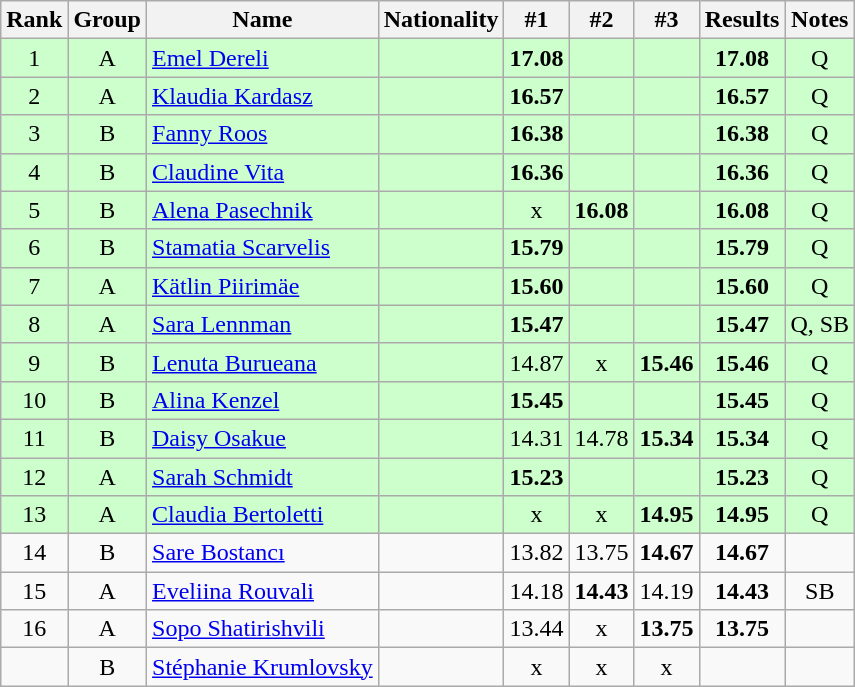<table class="wikitable sortable" style="text-align:center">
<tr>
<th>Rank</th>
<th>Group</th>
<th>Name</th>
<th>Nationality</th>
<th>#1</th>
<th>#2</th>
<th>#3</th>
<th>Results</th>
<th>Notes</th>
</tr>
<tr bgcolor=ccffcc>
<td>1</td>
<td>A</td>
<td align=left><a href='#'>Emel Dereli</a></td>
<td align=left></td>
<td><strong>17.08</strong></td>
<td></td>
<td></td>
<td><strong>17.08</strong></td>
<td>Q</td>
</tr>
<tr bgcolor=ccffcc>
<td>2</td>
<td>A</td>
<td align=left><a href='#'>Klaudia Kardasz</a></td>
<td align=left></td>
<td><strong>16.57</strong></td>
<td></td>
<td></td>
<td><strong>16.57</strong></td>
<td>Q</td>
</tr>
<tr bgcolor=ccffcc>
<td>3</td>
<td>B</td>
<td align=left><a href='#'>Fanny Roos</a></td>
<td align=left></td>
<td><strong>16.38</strong></td>
<td></td>
<td></td>
<td><strong>16.38</strong></td>
<td>Q</td>
</tr>
<tr bgcolor=ccffcc>
<td>4</td>
<td>B</td>
<td align=left><a href='#'>Claudine Vita</a></td>
<td align=left></td>
<td><strong>16.36</strong></td>
<td></td>
<td></td>
<td><strong>16.36</strong></td>
<td>Q</td>
</tr>
<tr bgcolor=ccffcc>
<td>5</td>
<td>B</td>
<td align=left><a href='#'>Alena Pasechnik</a></td>
<td align=left></td>
<td>x</td>
<td><strong>16.08</strong></td>
<td></td>
<td><strong>16.08</strong></td>
<td>Q</td>
</tr>
<tr bgcolor=ccffcc>
<td>6</td>
<td>B</td>
<td align=left><a href='#'>Stamatia Scarvelis</a></td>
<td align=left></td>
<td><strong>15.79</strong></td>
<td></td>
<td></td>
<td><strong>15.79</strong></td>
<td>Q</td>
</tr>
<tr bgcolor=ccffcc>
<td>7</td>
<td>A</td>
<td align=left><a href='#'>Kätlin Piirimäe</a></td>
<td align=left></td>
<td><strong>15.60</strong></td>
<td></td>
<td></td>
<td><strong>15.60</strong></td>
<td>Q</td>
</tr>
<tr bgcolor=ccffcc>
<td>8</td>
<td>A</td>
<td align=left><a href='#'>Sara Lennman</a></td>
<td align=left></td>
<td><strong>15.47</strong></td>
<td></td>
<td></td>
<td><strong>15.47</strong></td>
<td>Q, SB</td>
</tr>
<tr bgcolor=ccffcc>
<td>9</td>
<td>B</td>
<td align=left><a href='#'>Lenuta Burueana</a></td>
<td align=left></td>
<td>14.87</td>
<td>x</td>
<td><strong>15.46</strong></td>
<td><strong>15.46</strong></td>
<td>Q</td>
</tr>
<tr bgcolor=ccffcc>
<td>10</td>
<td>B</td>
<td align=left><a href='#'>Alina Kenzel</a></td>
<td align=left></td>
<td><strong>15.45</strong></td>
<td></td>
<td></td>
<td><strong>15.45</strong></td>
<td>Q</td>
</tr>
<tr bgcolor=ccffcc>
<td>11</td>
<td>B</td>
<td align=left><a href='#'>Daisy Osakue</a></td>
<td align=left></td>
<td>14.31</td>
<td>14.78</td>
<td><strong>15.34</strong></td>
<td><strong>15.34</strong></td>
<td>Q</td>
</tr>
<tr bgcolor=ccffcc>
<td>12</td>
<td>A</td>
<td align=left><a href='#'>Sarah Schmidt</a></td>
<td align=left></td>
<td><strong>15.23</strong></td>
<td></td>
<td></td>
<td><strong>15.23</strong></td>
<td>Q</td>
</tr>
<tr bgcolor=ccffcc>
<td>13</td>
<td>A</td>
<td align=left><a href='#'>Claudia Bertoletti</a></td>
<td align=left></td>
<td>x</td>
<td>x</td>
<td><strong>14.95</strong></td>
<td><strong>14.95</strong></td>
<td>Q</td>
</tr>
<tr>
<td>14</td>
<td>B</td>
<td align=left><a href='#'>Sare Bostancı</a></td>
<td align=left></td>
<td>13.82</td>
<td>13.75</td>
<td><strong>14.67</strong></td>
<td><strong>14.67</strong></td>
<td></td>
</tr>
<tr>
<td>15</td>
<td>A</td>
<td align=left><a href='#'>Eveliina Rouvali</a></td>
<td align=left></td>
<td>14.18</td>
<td><strong>14.43</strong></td>
<td>14.19</td>
<td><strong>14.43</strong></td>
<td>SB</td>
</tr>
<tr>
<td>16</td>
<td>A</td>
<td align=left><a href='#'>Sopo Shatirishvili</a></td>
<td align=left></td>
<td>13.44</td>
<td>x</td>
<td><strong>13.75</strong></td>
<td><strong>13.75</strong></td>
<td></td>
</tr>
<tr>
<td></td>
<td>B</td>
<td align=left><a href='#'>Stéphanie Krumlovsky</a></td>
<td align=left></td>
<td>x</td>
<td>x</td>
<td>x</td>
<td><strong></strong></td>
<td></td>
</tr>
</table>
